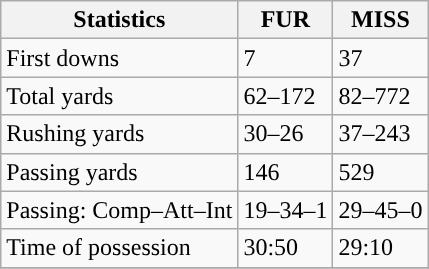<table class="wikitable" style="float: left;">
<tr>
<th>Statistics</th>
<th>FUR</th>
<th>MISS</th>
</tr>
<tr>
<td>First downs</td>
<td>7</td>
<td>37</td>
</tr>
<tr>
<td>Total yards</td>
<td>62–172</td>
<td>82–772</td>
</tr>
<tr>
<td>Rushing yards</td>
<td>30–26</td>
<td>37–243</td>
</tr>
<tr>
<td>Passing yards</td>
<td>146</td>
<td>529</td>
</tr>
<tr>
<td>Passing: Comp–Att–Int</td>
<td>19–34–1</td>
<td>29–45–0</td>
</tr>
<tr>
<td>Time of possession</td>
<td>30:50</td>
<td>29:10</td>
</tr>
<tr>
</tr>
</table>
